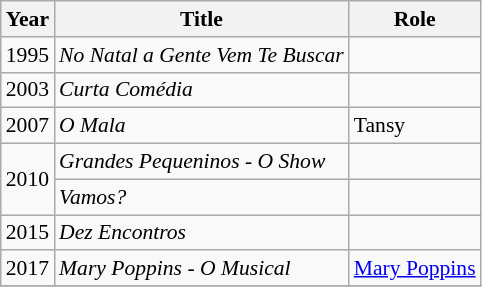<table class="wikitable" style="font-size: 90%;">
<tr>
<th>Year</th>
<th>Title</th>
<th>Role</th>
</tr>
<tr>
<td>1995</td>
<td><em>No Natal a Gente Vem Te Buscar</em></td>
<td></td>
</tr>
<tr>
<td>2003</td>
<td><em>Curta Comédia</em></td>
<td></td>
</tr>
<tr>
<td>2007</td>
<td><em>O Mala</em></td>
<td>Tansy</td>
</tr>
<tr>
<td rowspan="2">2010</td>
<td><em>Grandes Pequeninos - O Show</em></td>
<td></td>
</tr>
<tr>
<td><em>Vamos?</em></td>
<td></td>
</tr>
<tr>
<td>2015</td>
<td><em>Dez Encontros</em></td>
<td></td>
</tr>
<tr>
<td>2017</td>
<td><em>Mary Poppins - O Musical</em></td>
<td><a href='#'>Mary Poppins</a></td>
</tr>
<tr>
</tr>
</table>
